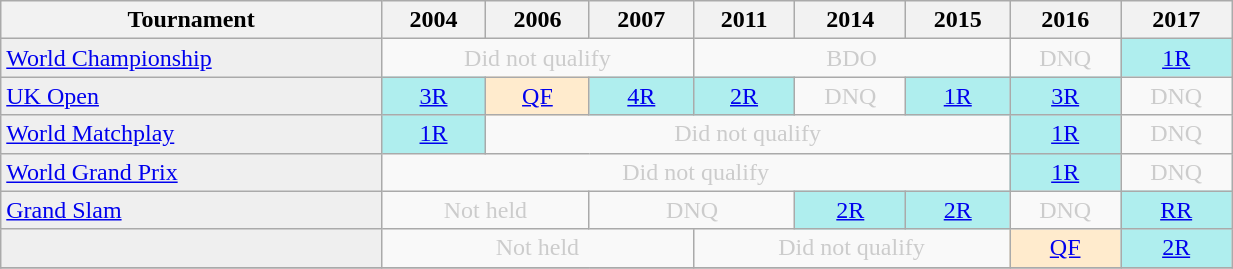<table class="wikitable" style="width:65%; margin:0">
<tr>
<th>Tournament</th>
<th>2004</th>
<th>2006</th>
<th>2007</th>
<th>2011</th>
<th>2014</th>
<th>2015</th>
<th>2016</th>
<th>2017</th>
</tr>
<tr>
<td style="background:#efefef;"><a href='#'>World Championship</a></td>
<td colspan="3" style="text-align:center; color:#ccc;">Did not qualify</td>
<td colspan="3" style="text-align:center; color:#ccc;">BDO</td>
<td style="text-align:center; color:#ccc;">DNQ</td>
<td style="text-align:center; background:#afeeee;"><a href='#'>1R</a></td>
</tr>
<tr>
<td style="background:#efefef;"><a href='#'>UK Open</a></td>
<td style="text-align:center; background:#afeeee;"><a href='#'>3R</a></td>
<td style="text-align:center; background:#ffebcd;"><a href='#'>QF</a></td>
<td style="text-align:center; background:#afeeee;"><a href='#'>4R</a></td>
<td style="text-align:center; background:#afeeee;"><a href='#'>2R</a></td>
<td style="text-align:center; color:#ccc;">DNQ</td>
<td style="text-align:center; background:#afeeee;"><a href='#'>1R</a></td>
<td style="text-align:center; background:#afeeee;"><a href='#'>3R</a></td>
<td style="text-align:center; color:#ccc;">DNQ</td>
</tr>
<tr>
<td style="background:#efefef;"><a href='#'>World Matchplay</a></td>
<td style="text-align:center; background:#afeeee;"><a href='#'>1R</a></td>
<td colspan="5" style="text-align:center; color:#ccc;">Did not qualify</td>
<td style="text-align:center; background:#afeeee;"><a href='#'>1R</a></td>
<td style="text-align:center; color:#ccc;">DNQ</td>
</tr>
<tr>
<td style="background:#efefef;"><a href='#'>World Grand Prix</a></td>
<td colspan="6" style="text-align:center; color:#ccc;">Did not qualify</td>
<td style="text-align:center; background:#afeeee;"><a href='#'>1R</a></td>
<td style="text-align:center; color:#ccc;">DNQ</td>
</tr>
<tr>
<td style="background:#efefef;"><a href='#'>Grand Slam</a></td>
<td colspan="2" style="text-align:center; color:#ccc;">Not held</td>
<td colspan="2" style="text-align:center; color:#ccc;">DNQ</td>
<td style="text-align:center; background:#afeeee;"><a href='#'>2R</a></td>
<td style="text-align:center; background:#afeeee;"><a href='#'>2R</a></td>
<td style="text-align:center; color:#ccc;">DNQ</td>
<td style="text-align:center; background:#afeeee;"><a href='#'>RR</a></td>
</tr>
<tr>
<td style="background:#efefef;"></td>
<td colspan="3" style="text-align:center; color:#ccc;">Not held</td>
<td colspan="3" style="text-align:center; color:#ccc;">Did not qualify</td>
<td style="text-align:center; background:#ffebcd;"><a href='#'>QF</a></td>
<td style="text-align:center; background:#afeeee;"><a href='#'>2R</a></td>
</tr>
<tr>
</tr>
</table>
